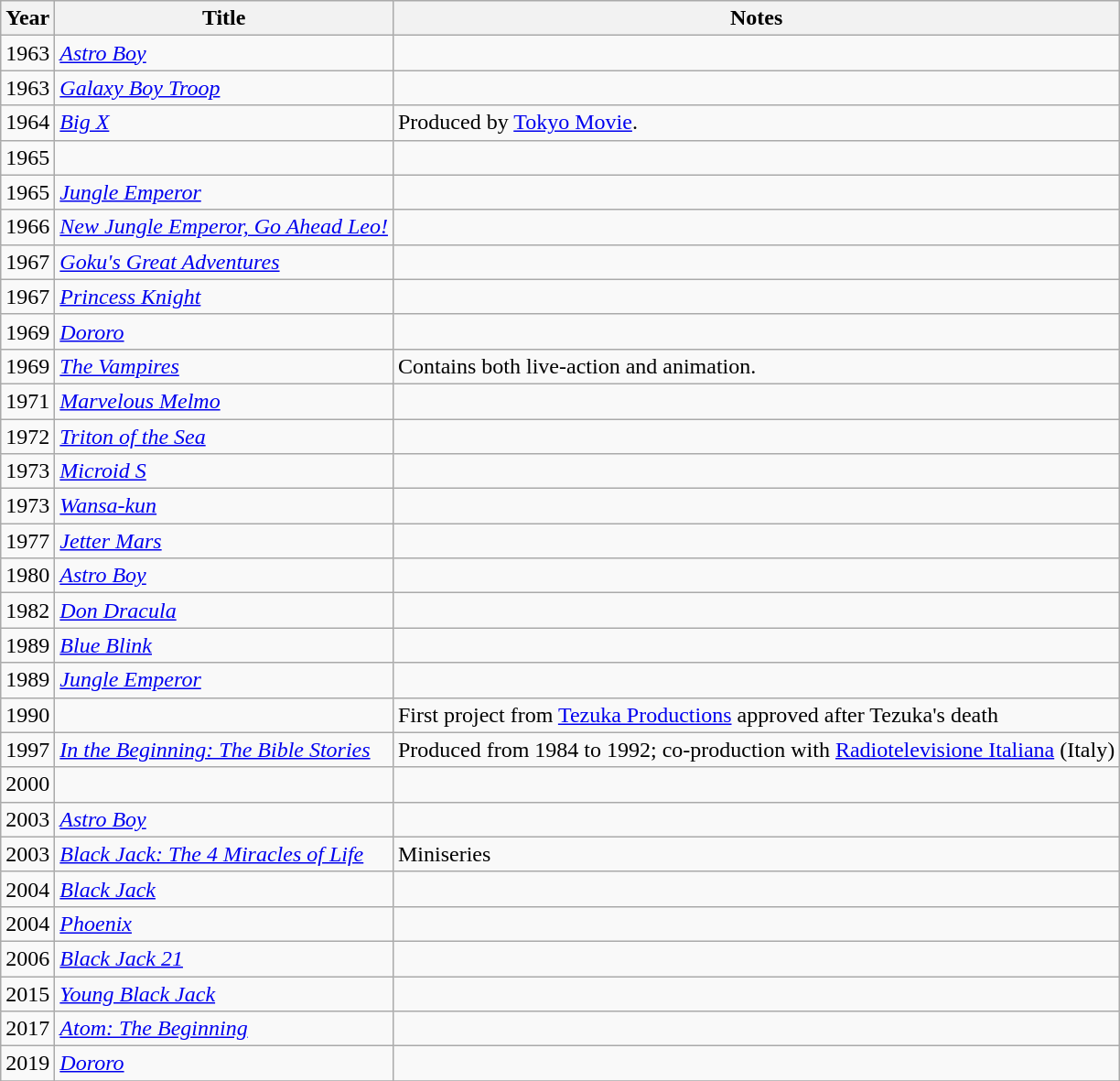<table class="wikitable">
<tr>
<th>Year</th>
<th>Title</th>
<th>Notes</th>
</tr>
<tr>
<td>1963</td>
<td><em><a href='#'>Astro Boy</a></em></td>
<td></td>
</tr>
<tr>
<td>1963</td>
<td><em><a href='#'>Galaxy Boy Troop</a></em></td>
<td></td>
</tr>
<tr>
<td>1964</td>
<td><em><a href='#'>Big X</a></em></td>
<td>Produced by <a href='#'>Tokyo Movie</a>.</td>
</tr>
<tr>
<td>1965</td>
<td></td>
<td></td>
</tr>
<tr>
<td>1965</td>
<td><em><a href='#'>Jungle Emperor</a></em></td>
<td></td>
</tr>
<tr>
<td>1966</td>
<td><em><a href='#'>New Jungle Emperor, Go Ahead Leo!</a></em></td>
<td></td>
</tr>
<tr>
<td>1967</td>
<td><em><a href='#'>Goku's Great Adventures</a></em></td>
<td></td>
</tr>
<tr>
<td>1967</td>
<td><em><a href='#'>Princess Knight</a></em></td>
<td></td>
</tr>
<tr>
<td>1969</td>
<td><em><a href='#'>Dororo</a></em></td>
<td></td>
</tr>
<tr>
<td>1969</td>
<td><em><a href='#'>The Vampires</a></em></td>
<td>Contains both live-action and animation.</td>
</tr>
<tr>
<td>1971</td>
<td><em><a href='#'>Marvelous Melmo</a></em></td>
<td></td>
</tr>
<tr>
<td>1972</td>
<td><em><a href='#'>Triton of the Sea</a></em></td>
<td></td>
</tr>
<tr>
<td>1973</td>
<td><em><a href='#'>Microid S</a></em></td>
<td></td>
</tr>
<tr>
<td>1973</td>
<td><em><a href='#'>Wansa-kun</a></em></td>
<td></td>
</tr>
<tr>
<td>1977</td>
<td><em><a href='#'>Jetter Mars</a></em></td>
<td></td>
</tr>
<tr>
<td>1980</td>
<td><em><a href='#'>Astro Boy</a></em></td>
<td></td>
</tr>
<tr>
<td>1982</td>
<td><em><a href='#'>Don Dracula</a></em></td>
<td></td>
</tr>
<tr>
<td>1989</td>
<td><em><a href='#'>Blue Blink</a></em></td>
<td></td>
</tr>
<tr>
<td>1989</td>
<td><em><a href='#'>Jungle Emperor</a></em></td>
<td></td>
</tr>
<tr>
<td>1990</td>
<td></td>
<td>First project from <a href='#'>Tezuka Productions</a> approved after Tezuka's death</td>
</tr>
<tr>
<td>1997</td>
<td><em><a href='#'>In the Beginning: The Bible Stories</a></em></td>
<td>Produced from 1984 to 1992; co-production with <a href='#'>Radiotelevisione Italiana</a> (Italy)</td>
</tr>
<tr>
<td>2000</td>
<td></td>
<td></td>
</tr>
<tr>
<td>2003</td>
<td><em><a href='#'>Astro Boy</a></em></td>
<td></td>
</tr>
<tr>
<td>2003</td>
<td><em><a href='#'>Black Jack: The 4 Miracles of Life</a></em></td>
<td>Miniseries</td>
</tr>
<tr>
<td>2004</td>
<td><em><a href='#'>Black Jack</a></em></td>
<td></td>
</tr>
<tr>
<td>2004</td>
<td><em><a href='#'>Phoenix</a></em></td>
<td></td>
</tr>
<tr>
<td>2006</td>
<td><em><a href='#'>Black Jack 21</a></em></td>
<td></td>
</tr>
<tr>
<td>2015</td>
<td><em><a href='#'>Young Black Jack</a></em></td>
<td></td>
</tr>
<tr>
<td>2017</td>
<td><em><a href='#'>Atom: The Beginning</a></em></td>
<td></td>
</tr>
<tr>
<td>2019</td>
<td><em><a href='#'>Dororo</a></em></td>
<td></td>
</tr>
<tr>
</tr>
</table>
